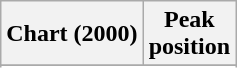<table class="wikitable sortable">
<tr>
<th>Chart (2000)</th>
<th>Peak<br>position</th>
</tr>
<tr>
</tr>
<tr>
</tr>
</table>
